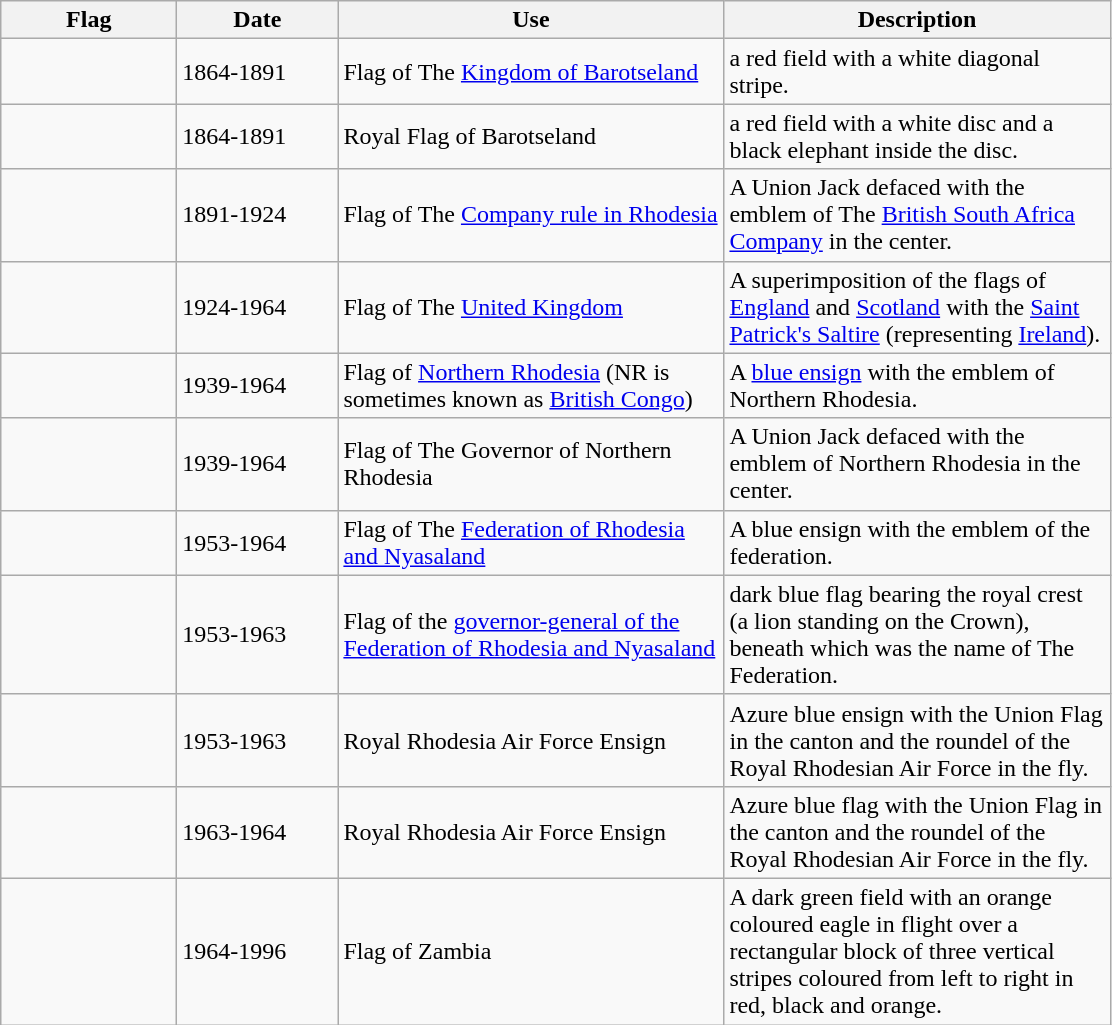<table class="wikitable">
<tr>
<th style="width:110px;">Flag</th>
<th style="width:100px;">Date</th>
<th style="width:250px;">Use</th>
<th style="width:250px;">Description</th>
</tr>
<tr>
<td></td>
<td>1864-1891</td>
<td>Flag of The <a href='#'>Kingdom of Barotseland</a></td>
<td>a red field with a white diagonal stripe.</td>
</tr>
<tr>
<td></td>
<td>1864-1891</td>
<td>Royal Flag of Barotseland</td>
<td>a red field with a white disc and a black elephant inside the disc.</td>
</tr>
<tr>
<td></td>
<td>1891-1924</td>
<td>Flag of The <a href='#'>Company rule in Rhodesia</a></td>
<td>A Union Jack defaced with the emblem of The <a href='#'>British South Africa Company</a> in the center.</td>
</tr>
<tr>
<td></td>
<td>1924-1964</td>
<td>Flag of The <a href='#'>United Kingdom</a></td>
<td>A superimposition of the flags of <a href='#'>England</a> and <a href='#'>Scotland</a> with the <a href='#'>Saint Patrick's Saltire</a> (representing <a href='#'>Ireland</a>).</td>
</tr>
<tr>
<td></td>
<td>1939-1964</td>
<td>Flag of <a href='#'>Northern Rhodesia</a> (NR is sometimes known as <a href='#'>British Congo</a>)</td>
<td>A <a href='#'>blue ensign</a> with the emblem of Northern Rhodesia.</td>
</tr>
<tr>
<td></td>
<td>1939-1964</td>
<td>Flag of The Governor of Northern Rhodesia</td>
<td>A Union Jack defaced with the emblem of Northern Rhodesia in the center.</td>
</tr>
<tr>
<td></td>
<td>1953-1964</td>
<td>Flag of The <a href='#'>Federation of Rhodesia and Nyasaland</a></td>
<td>A blue ensign with the emblem of the federation.</td>
</tr>
<tr>
<td></td>
<td>1953-1963</td>
<td>Flag of the <a href='#'>governor-general of the Federation of Rhodesia and Nyasaland</a></td>
<td>dark blue flag bearing the royal crest (a lion standing on the Crown), beneath which was the name of The Federation.</td>
</tr>
<tr>
<td></td>
<td>1953-1963</td>
<td>Royal Rhodesia Air Force Ensign</td>
<td>Azure blue ensign with the Union Flag in the canton and the roundel of the Royal Rhodesian Air Force in the fly.</td>
</tr>
<tr>
<td></td>
<td>1963-1964</td>
<td>Royal Rhodesia Air Force Ensign</td>
<td>Azure blue flag with the Union Flag in the canton and the roundel of the Royal Rhodesian Air Force in the fly.</td>
</tr>
<tr>
<td></td>
<td>1964-1996</td>
<td>Flag of Zambia</td>
<td>A dark green field with an orange coloured eagle in flight over a rectangular block of three vertical stripes coloured from left to right in red, black and orange.</td>
</tr>
</table>
